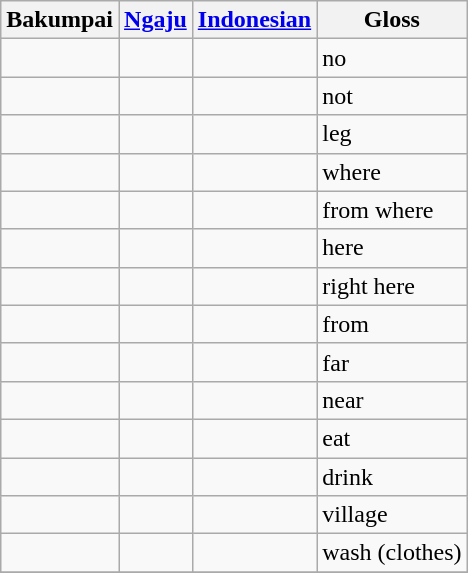<table class="wikitable">
<tr>
<th>Bakumpai</th>
<th><a href='#'>Ngaju</a></th>
<th><a href='#'>Indonesian</a></th>
<th>Gloss</th>
</tr>
<tr>
<td></td>
<td></td>
<td></td>
<td>no</td>
</tr>
<tr>
<td></td>
<td></td>
<td></td>
<td>not</td>
</tr>
<tr>
<td></td>
<td></td>
<td></td>
<td>leg</td>
</tr>
<tr>
<td></td>
<td></td>
<td></td>
<td>where</td>
</tr>
<tr>
<td></td>
<td></td>
<td></td>
<td>from where</td>
</tr>
<tr>
<td></td>
<td></td>
<td></td>
<td>here</td>
</tr>
<tr>
<td></td>
<td></td>
<td></td>
<td>right here</td>
</tr>
<tr>
<td></td>
<td></td>
<td></td>
<td>from</td>
</tr>
<tr>
<td></td>
<td></td>
<td></td>
<td>far</td>
</tr>
<tr>
<td></td>
<td></td>
<td></td>
<td>near</td>
</tr>
<tr>
<td></td>
<td></td>
<td></td>
<td>eat</td>
</tr>
<tr>
<td></td>
<td></td>
<td></td>
<td>drink</td>
</tr>
<tr>
<td></td>
<td></td>
<td></td>
<td>village</td>
</tr>
<tr>
<td></td>
<td></td>
<td></td>
<td>wash (clothes)</td>
</tr>
<tr>
</tr>
</table>
